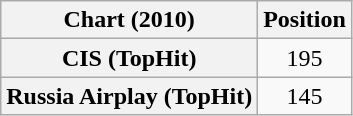<table class="wikitable sortable plainrowheaders" style="text-align:center">
<tr>
<th scope="col">Chart (2010)</th>
<th scope="col">Position</th>
</tr>
<tr>
<th scope="row">CIS (TopHit)</th>
<td>195</td>
</tr>
<tr>
<th scope="row">Russia Airplay (TopHit)</th>
<td>145</td>
</tr>
</table>
